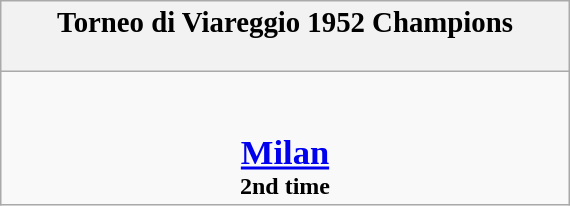<table class="wikitable" style="margin: 0 auto; width: 30%;">
<tr>
<th><big>Torneo di Viareggio 1952 Champions</big><br><br></th>
</tr>
<tr>
<td align=center><br><br><big><big><strong><a href='#'>Milan</a></strong><br></big></big><strong>2nd time</strong></td>
</tr>
</table>
